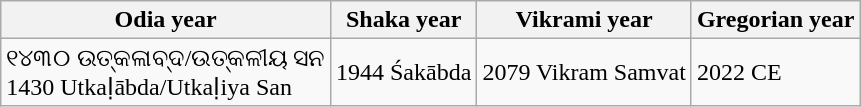<table class="wikitable">
<tr>
<th>Odia year</th>
<th>Shaka year</th>
<th>Vikrami year</th>
<th>Gregorian year</th>
</tr>
<tr>
<td>୧୪୩୦ ଉତ୍କଳାବ୍ଦ/ଉତ୍କଳୀୟ ସନ<br>1430 Utkaḷābda/Utkaḷiya San</td>
<td>1944 Śakābda</td>
<td>2079 Vikram Samvat</td>
<td>2022 CE</td>
</tr>
</table>
